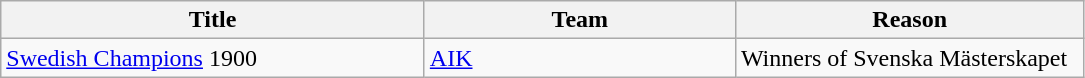<table class="wikitable" style="text-align: left;">
<tr>
<th style="width: 275px;">Title</th>
<th style="width: 200px;">Team</th>
<th style="width: 225px;">Reason</th>
</tr>
<tr>
<td><a href='#'>Swedish Champions</a> 1900</td>
<td><a href='#'>AIK</a></td>
<td>Winners of Svenska Mästerskapet</td>
</tr>
</table>
